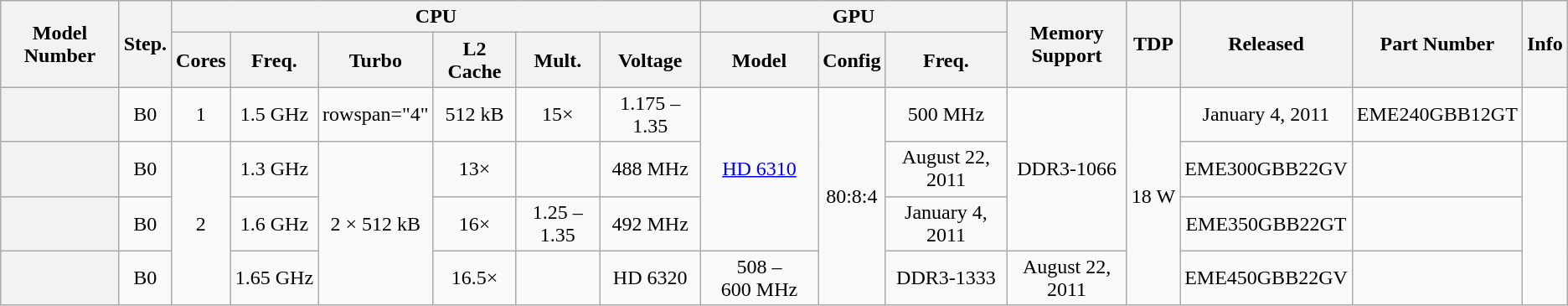<table class="wikitable" style="text-align: center;">
<tr>
<th rowspan="2">Model Number</th>
<th rowspan="2">Step.</th>
<th colspan="6">CPU</th>
<th colspan="3">GPU</th>
<th rowspan="2">Memory<br>Support</th>
<th rowspan="2">TDP</th>
<th rowspan="2">Released</th>
<th rowspan="2">Part Number</th>
<th rowspan="2">Info</th>
</tr>
<tr>
<th>Cores</th>
<th>Freq.</th>
<th>Turbo</th>
<th>L2 Cache</th>
<th>Mult.</th>
<th>Voltage</th>
<th>Model</th>
<th>Config</th>
<th>Freq.</th>
</tr>
<tr>
<th style="text-align: left;"></th>
<td>B0</td>
<td>1</td>
<td>1.5 GHz</td>
<td>rowspan="4" </td>
<td>512 kB</td>
<td>15×</td>
<td>1.175 – 1.35</td>
<td rowspan="3"><a href='#'>HD 6310</a></td>
<td rowspan="4">80:8:4</td>
<td>500 MHz</td>
<td rowspan="3">DDR3-1066</td>
<td rowspan="4">18 W</td>
<td>January 4, 2011</td>
<td>EME240GBB12GT</td>
<td></td>
</tr>
<tr>
<th style="text-align: left;"></th>
<td>B0</td>
<td rowspan="3">2</td>
<td>1.3 GHz</td>
<td rowspan="3">2 × 512 kB</td>
<td>13×</td>
<td></td>
<td>488 MHz</td>
<td>August 22, 2011</td>
<td>EME300GBB22GV</td>
<td></td>
</tr>
<tr>
<th style="text-align: left;"></th>
<td>B0</td>
<td>1.6 GHz</td>
<td>16×</td>
<td>1.25 – 1.35</td>
<td>492 MHz</td>
<td>January 4, 2011</td>
<td>EME350GBB22GT</td>
<td></td>
</tr>
<tr>
<th style="text-align: left;"></th>
<td>B0</td>
<td>1.65 GHz</td>
<td>16.5×</td>
<td></td>
<td>HD 6320</td>
<td>508 – 600 MHz</td>
<td>DDR3-1333</td>
<td>August 22, 2011</td>
<td>EME450GBB22GV</td>
<td></td>
</tr>
</table>
